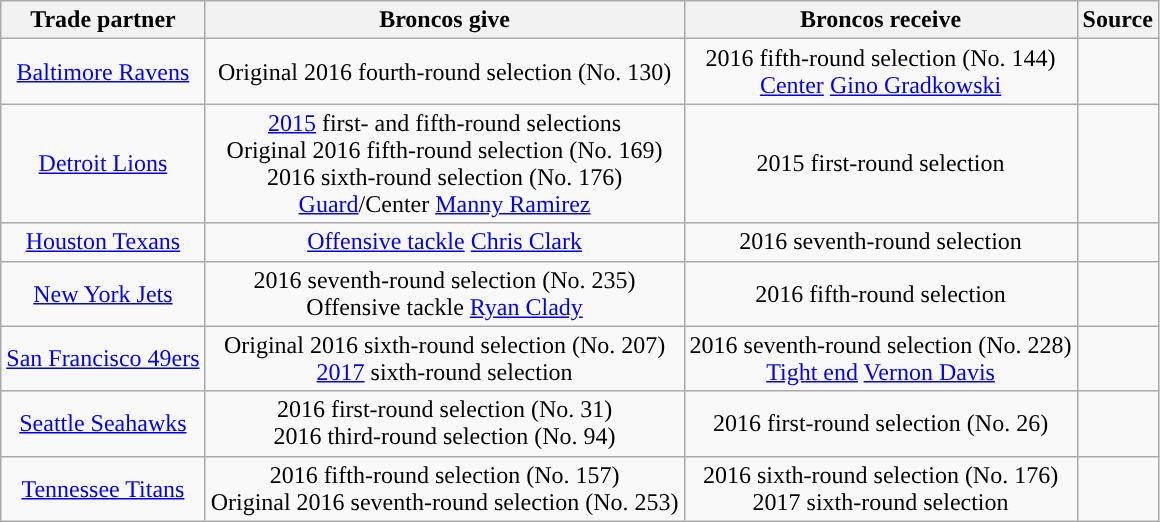<table class="wikitable" style="text-align:center">
<tr>
<th>Trade partner</th>
<th>Broncos give</th>
<th>Broncos receive</th>
<th>Source</th>
</tr>
<tr>
<td><a href='#'>Baltimore Ravens</a></td>
<td>Original 2016 fourth-round selection (No. 130)</td>
<td>2016 fifth-round selection (No. 144)<br><a href='#'>Center</a> <a href='#'>Gino Gradkowski</a></td>
<td></td>
</tr>
<tr>
<td><a href='#'>Detroit Lions</a></td>
<td><a href='#'>2015</a> first- and fifth-round selections<br>Original 2016 fifth-round selection (No. 169)<br>2016 sixth-round selection (No. 176)<br><a href='#'>Guard</a>/Center <a href='#'>Manny Ramirez</a></td>
<td>2015 first-round selection</td>
<td></td>
</tr>
<tr>
<td><a href='#'>Houston Texans</a></td>
<td><a href='#'>Offensive tackle</a> <a href='#'>Chris Clark</a></td>
<td>2016 seventh-round selection </td>
<td></td>
</tr>
<tr>
<td><a href='#'>New York Jets</a></td>
<td>2016 seventh-round selection (No. 235)<br>Offensive tackle <a href='#'>Ryan Clady</a></td>
<td>2016 fifth-round selection </td>
<td></td>
</tr>
<tr>
<td><a href='#'>San Francisco 49ers</a></td>
<td>Original 2016 sixth-round selection (No. 207)<br><a href='#'>2017</a> sixth-round selection</td>
<td>2016 seventh-round selection (No. 228)<br><a href='#'>Tight end</a> <a href='#'>Vernon Davis</a></td>
<td></td>
</tr>
<tr>
<td><a href='#'>Seattle Seahawks</a></td>
<td>2016 first-round selection (No. 31)<br>2016 third-round selection (No. 94)</td>
<td>2016 first-round selection (No. 26)</td>
<td></td>
</tr>
<tr>
<td><a href='#'>Tennessee Titans</a></td>
<td>2016 fifth-round selection (No. 157)<br>Original 2016 seventh-round selection (No. 253)</td>
<td>2016 sixth-round selection (No. 176)<br>2017 sixth-round selection</td>
<td></td>
</tr>
</table>
